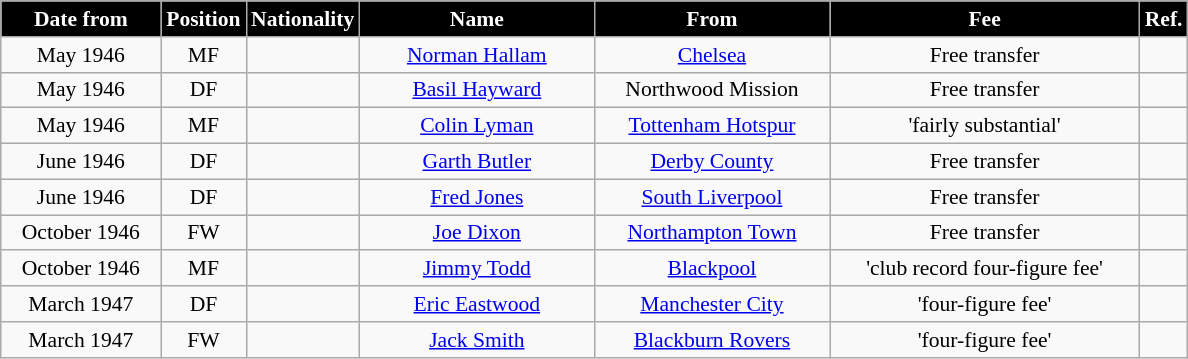<table class="wikitable" style="text-align:center; font-size:90%; ">
<tr>
<th style="background:#000000; color:white; width:100px;">Date from</th>
<th style="background:#000000; color:white; width:50px;">Position</th>
<th style="background:#000000; color:white; width:50px;">Nationality</th>
<th style="background:#000000; color:white; width:150px;">Name</th>
<th style="background:#000000; color:white; width:150px;">From</th>
<th style="background:#000000; color:white; width:200px;">Fee</th>
<th style="background:#000000; color:white; width:25px;">Ref.</th>
</tr>
<tr>
<td>May 1946</td>
<td>MF</td>
<td></td>
<td><a href='#'>Norman Hallam</a></td>
<td><a href='#'>Chelsea</a></td>
<td>Free transfer</td>
<td></td>
</tr>
<tr>
<td>May 1946</td>
<td>DF</td>
<td></td>
<td><a href='#'>Basil Hayward</a></td>
<td>Northwood Mission</td>
<td>Free transfer</td>
<td></td>
</tr>
<tr>
<td>May 1946</td>
<td>MF</td>
<td></td>
<td><a href='#'>Colin Lyman</a></td>
<td><a href='#'>Tottenham Hotspur</a></td>
<td>'fairly substantial'</td>
<td></td>
</tr>
<tr>
<td>June 1946</td>
<td>DF</td>
<td></td>
<td><a href='#'>Garth Butler</a></td>
<td><a href='#'>Derby County</a></td>
<td>Free transfer</td>
<td></td>
</tr>
<tr>
<td>June 1946</td>
<td>DF</td>
<td></td>
<td><a href='#'>Fred Jones</a></td>
<td><a href='#'>South Liverpool</a></td>
<td>Free transfer</td>
<td></td>
</tr>
<tr>
<td>October 1946</td>
<td>FW</td>
<td></td>
<td><a href='#'>Joe Dixon</a></td>
<td><a href='#'>Northampton Town</a></td>
<td>Free transfer</td>
<td></td>
</tr>
<tr>
<td>October 1946</td>
<td>MF</td>
<td></td>
<td><a href='#'>Jimmy Todd</a></td>
<td><a href='#'>Blackpool</a></td>
<td>'club record four-figure fee'</td>
<td></td>
</tr>
<tr>
<td>March 1947</td>
<td>DF</td>
<td></td>
<td><a href='#'>Eric Eastwood</a></td>
<td><a href='#'>Manchester City</a></td>
<td>'four-figure fee'</td>
<td></td>
</tr>
<tr>
<td>March 1947</td>
<td>FW</td>
<td></td>
<td><a href='#'>Jack Smith</a></td>
<td><a href='#'>Blackburn Rovers</a></td>
<td>'four-figure fee'</td>
<td></td>
</tr>
</table>
